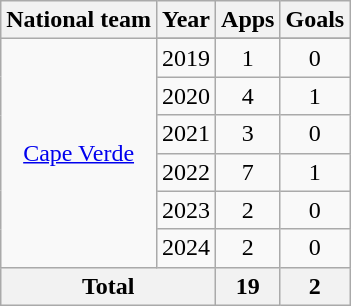<table class="wikitable" style="text-align:center">
<tr>
<th>National team</th>
<th>Year</th>
<th>Apps</th>
<th>Goals</th>
</tr>
<tr>
<td rowspan=7><a href='#'>Cape Verde</a></td>
</tr>
<tr>
<td>2019</td>
<td>1</td>
<td>0</td>
</tr>
<tr>
<td>2020</td>
<td>4</td>
<td>1</td>
</tr>
<tr>
<td>2021</td>
<td>3</td>
<td>0</td>
</tr>
<tr>
<td>2022</td>
<td>7</td>
<td>1</td>
</tr>
<tr>
<td>2023</td>
<td>2</td>
<td>0</td>
</tr>
<tr>
<td>2024</td>
<td>2</td>
<td>0</td>
</tr>
<tr>
<th colspan="2">Total</th>
<th>19</th>
<th>2</th>
</tr>
</table>
